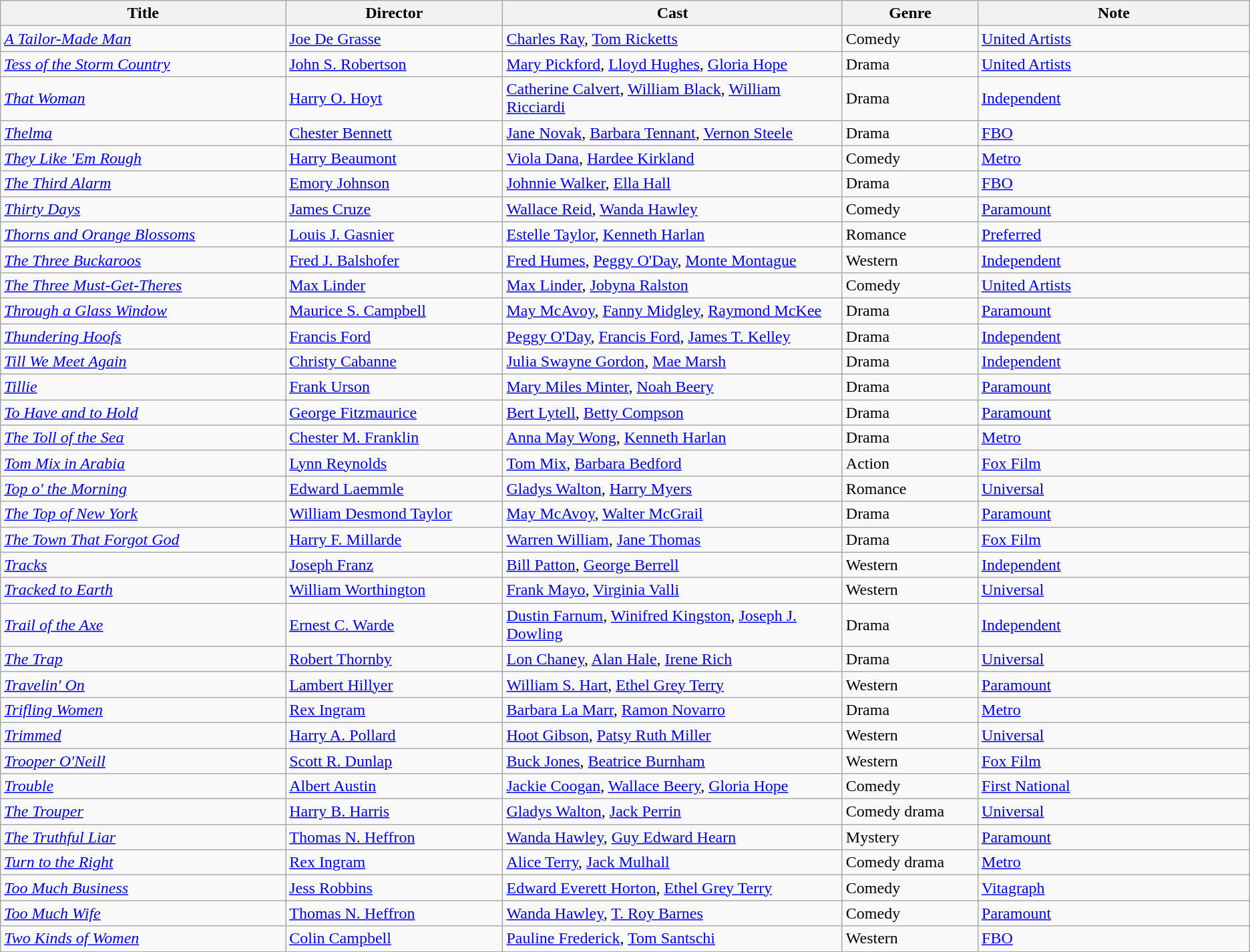<table class="wikitable">
<tr>
<th style="width:21%;">Title</th>
<th style="width:16%;">Director</th>
<th style="width:25%;">Cast</th>
<th style="width:10%;">Genre</th>
<th style="width:20%;">Note</th>
</tr>
<tr>
<td><em><a href='#'>A Tailor-Made Man</a></em></td>
<td><a href='#'>Joe De Grasse</a></td>
<td><a href='#'>Charles Ray</a>, <a href='#'>Tom Ricketts</a></td>
<td>Comedy</td>
<td><a href='#'>United Artists</a></td>
</tr>
<tr>
<td><em><a href='#'>Tess of the Storm Country</a></em></td>
<td><a href='#'>John S. Robertson</a></td>
<td><a href='#'>Mary Pickford</a>, <a href='#'>Lloyd Hughes</a>, <a href='#'>Gloria Hope</a></td>
<td>Drama</td>
<td><a href='#'>United Artists</a></td>
</tr>
<tr>
<td><em><a href='#'>That Woman</a></em></td>
<td><a href='#'>Harry O. Hoyt</a></td>
<td><a href='#'>Catherine Calvert</a>, <a href='#'>William Black</a>, <a href='#'>William Ricciardi</a></td>
<td>Drama</td>
<td><a href='#'>Independent</a></td>
</tr>
<tr>
<td><em><a href='#'>Thelma</a></em></td>
<td><a href='#'>Chester Bennett</a></td>
<td><a href='#'>Jane Novak</a>, <a href='#'>Barbara Tennant</a>, <a href='#'>Vernon Steele</a></td>
<td>Drama</td>
<td><a href='#'>FBO</a></td>
</tr>
<tr>
<td><em><a href='#'>They Like 'Em Rough</a></em></td>
<td><a href='#'>Harry Beaumont</a></td>
<td><a href='#'>Viola Dana</a>, <a href='#'>Hardee Kirkland</a></td>
<td>Comedy</td>
<td><a href='#'>Metro</a></td>
</tr>
<tr>
<td><em><a href='#'>The Third Alarm</a></em></td>
<td><a href='#'>Emory Johnson</a></td>
<td><a href='#'>Johnnie Walker</a>, <a href='#'>Ella Hall</a></td>
<td>Drama</td>
<td><a href='#'>FBO</a></td>
</tr>
<tr>
<td><em><a href='#'>Thirty Days</a></em></td>
<td><a href='#'>James Cruze</a></td>
<td><a href='#'>Wallace Reid</a>, <a href='#'>Wanda Hawley</a></td>
<td>Comedy</td>
<td><a href='#'>Paramount</a></td>
</tr>
<tr>
<td><em><a href='#'>Thorns and Orange Blossoms</a></em></td>
<td><a href='#'>Louis J. Gasnier</a></td>
<td><a href='#'>Estelle Taylor</a>, <a href='#'>Kenneth Harlan</a></td>
<td>Romance</td>
<td><a href='#'>Preferred</a></td>
</tr>
<tr>
<td><em><a href='#'>The Three Buckaroos</a></em></td>
<td><a href='#'>Fred J. Balshofer</a></td>
<td><a href='#'>Fred Humes</a>, <a href='#'>Peggy O'Day</a>, <a href='#'>Monte Montague</a></td>
<td>Western</td>
<td><a href='#'>Independent</a></td>
</tr>
<tr>
<td><em><a href='#'>The Three Must-Get-Theres</a></em></td>
<td><a href='#'>Max Linder</a></td>
<td><a href='#'>Max Linder</a>, <a href='#'>Jobyna Ralston</a></td>
<td>Comedy</td>
<td><a href='#'>United Artists</a></td>
</tr>
<tr>
<td><em><a href='#'>Through a Glass Window</a></em></td>
<td><a href='#'>Maurice S. Campbell</a></td>
<td><a href='#'>May McAvoy</a>, <a href='#'>Fanny Midgley</a>, <a href='#'>Raymond McKee</a></td>
<td>Drama</td>
<td><a href='#'>Paramount</a></td>
</tr>
<tr>
<td><em><a href='#'>Thundering Hoofs</a></em></td>
<td><a href='#'>Francis Ford</a></td>
<td><a href='#'>Peggy O'Day</a>, <a href='#'>Francis Ford</a>, <a href='#'>James T. Kelley</a></td>
<td>Drama</td>
<td><a href='#'>Independent</a></td>
</tr>
<tr>
<td><em><a href='#'>Till We Meet Again</a></em></td>
<td><a href='#'>Christy Cabanne</a></td>
<td><a href='#'>Julia Swayne Gordon</a>, <a href='#'>Mae Marsh</a></td>
<td>Drama</td>
<td><a href='#'>Independent</a></td>
</tr>
<tr>
<td><em><a href='#'>Tillie</a></em></td>
<td><a href='#'>Frank Urson</a></td>
<td><a href='#'>Mary Miles Minter</a>, <a href='#'>Noah Beery</a></td>
<td>Drama</td>
<td><a href='#'>Paramount</a></td>
</tr>
<tr>
<td><em><a href='#'>To Have and to Hold</a></em></td>
<td><a href='#'>George Fitzmaurice</a></td>
<td><a href='#'>Bert Lytell</a>, <a href='#'>Betty Compson</a></td>
<td>Drama</td>
<td><a href='#'>Paramount</a></td>
</tr>
<tr>
<td><em><a href='#'>The Toll of the Sea</a></em></td>
<td><a href='#'>Chester M. Franklin</a></td>
<td><a href='#'>Anna May Wong</a>, <a href='#'>Kenneth Harlan</a></td>
<td>Drama</td>
<td><a href='#'>Metro</a></td>
</tr>
<tr>
<td><em><a href='#'>Tom Mix in Arabia</a></em></td>
<td><a href='#'>Lynn Reynolds</a></td>
<td><a href='#'>Tom Mix</a>, <a href='#'>Barbara Bedford</a></td>
<td>Action</td>
<td><a href='#'>Fox Film</a></td>
</tr>
<tr>
<td><em><a href='#'>Top o' the Morning</a></em></td>
<td><a href='#'>Edward Laemmle</a></td>
<td><a href='#'>Gladys Walton</a>, <a href='#'>Harry Myers</a></td>
<td>Romance</td>
<td><a href='#'>Universal</a></td>
</tr>
<tr>
<td><em><a href='#'>The Top of New York</a></em></td>
<td><a href='#'>William Desmond Taylor</a></td>
<td><a href='#'>May McAvoy</a>, <a href='#'>Walter McGrail</a></td>
<td>Drama</td>
<td><a href='#'>Paramount</a></td>
</tr>
<tr>
<td><em><a href='#'>The Town That Forgot God</a></em></td>
<td><a href='#'>Harry F. Millarde</a></td>
<td><a href='#'>Warren William</a>, <a href='#'>Jane Thomas</a></td>
<td>Drama</td>
<td><a href='#'>Fox Film</a></td>
</tr>
<tr>
<td><em><a href='#'>Tracks</a></em></td>
<td><a href='#'>Joseph Franz</a></td>
<td><a href='#'>Bill Patton</a>, <a href='#'>George Berrell</a></td>
<td>Western</td>
<td><a href='#'>Independent</a></td>
</tr>
<tr>
<td><em><a href='#'>Tracked to Earth</a></em></td>
<td><a href='#'>William Worthington</a></td>
<td><a href='#'>Frank Mayo</a>, <a href='#'>Virginia Valli</a></td>
<td>Western</td>
<td><a href='#'>Universal</a></td>
</tr>
<tr>
<td><em><a href='#'>Trail of the Axe</a></em></td>
<td><a href='#'>Ernest C. Warde</a></td>
<td><a href='#'>Dustin Farnum</a>, <a href='#'>Winifred Kingston</a>, <a href='#'>Joseph J. Dowling</a></td>
<td>Drama</td>
<td><a href='#'>Independent</a></td>
</tr>
<tr>
<td><em><a href='#'>The Trap</a></em></td>
<td><a href='#'>Robert Thornby</a></td>
<td><a href='#'>Lon Chaney</a>, <a href='#'>Alan Hale</a>, <a href='#'>Irene Rich</a></td>
<td>Drama</td>
<td><a href='#'>Universal</a></td>
</tr>
<tr>
<td><em><a href='#'>Travelin' On</a></em></td>
<td><a href='#'>Lambert Hillyer</a></td>
<td><a href='#'>William S. Hart</a>, <a href='#'>Ethel Grey Terry</a></td>
<td>Western</td>
<td><a href='#'>Paramount</a></td>
</tr>
<tr>
<td><em><a href='#'>Trifling Women</a></em></td>
<td><a href='#'>Rex Ingram</a></td>
<td><a href='#'>Barbara La Marr</a>, <a href='#'>Ramon Novarro</a></td>
<td>Drama</td>
<td><a href='#'>Metro</a></td>
</tr>
<tr>
<td><em><a href='#'>Trimmed</a></em></td>
<td><a href='#'>Harry A. Pollard</a></td>
<td><a href='#'>Hoot Gibson</a>, <a href='#'>Patsy Ruth Miller</a></td>
<td>Western</td>
<td><a href='#'>Universal</a></td>
</tr>
<tr>
<td><em><a href='#'>Trooper O'Neill</a></em></td>
<td><a href='#'>Scott R. Dunlap</a></td>
<td><a href='#'>Buck Jones</a>, <a href='#'>Beatrice Burnham</a></td>
<td>Western</td>
<td><a href='#'>Fox Film</a></td>
</tr>
<tr>
<td><em><a href='#'>Trouble</a></em></td>
<td><a href='#'>Albert Austin</a></td>
<td><a href='#'>Jackie Coogan</a>, <a href='#'>Wallace Beery</a>, <a href='#'>Gloria Hope</a></td>
<td>Comedy</td>
<td><a href='#'>First National</a></td>
</tr>
<tr>
<td><em><a href='#'>The Trouper</a></em></td>
<td><a href='#'>Harry B. Harris</a></td>
<td><a href='#'>Gladys Walton</a>, <a href='#'>Jack Perrin</a></td>
<td>Comedy drama</td>
<td><a href='#'>Universal</a></td>
</tr>
<tr>
<td><em><a href='#'>The Truthful Liar</a></em></td>
<td><a href='#'>Thomas N. Heffron</a></td>
<td><a href='#'>Wanda Hawley</a>, <a href='#'>Guy Edward Hearn</a></td>
<td>Mystery</td>
<td><a href='#'>Paramount</a></td>
</tr>
<tr>
<td><em><a href='#'>Turn to the Right</a></em></td>
<td><a href='#'>Rex Ingram</a></td>
<td><a href='#'>Alice Terry</a>, <a href='#'>Jack Mulhall</a></td>
<td>Comedy drama</td>
<td><a href='#'>Metro</a></td>
</tr>
<tr>
<td><em><a href='#'>Too Much Business</a></em></td>
<td><a href='#'>Jess Robbins</a></td>
<td><a href='#'>Edward Everett Horton</a>, <a href='#'>Ethel Grey Terry</a></td>
<td>Comedy</td>
<td><a href='#'>Vitagraph</a></td>
</tr>
<tr>
<td><em><a href='#'>Too Much Wife</a></em></td>
<td><a href='#'>Thomas N. Heffron</a></td>
<td><a href='#'>Wanda Hawley</a>, <a href='#'>T. Roy Barnes</a></td>
<td>Comedy</td>
<td><a href='#'>Paramount</a></td>
</tr>
<tr>
<td><em><a href='#'>Two Kinds of Women</a></em></td>
<td><a href='#'>Colin Campbell</a></td>
<td><a href='#'>Pauline Frederick</a>, <a href='#'>Tom Santschi</a></td>
<td>Western</td>
<td><a href='#'>FBO</a></td>
</tr>
<tr>
</tr>
</table>
